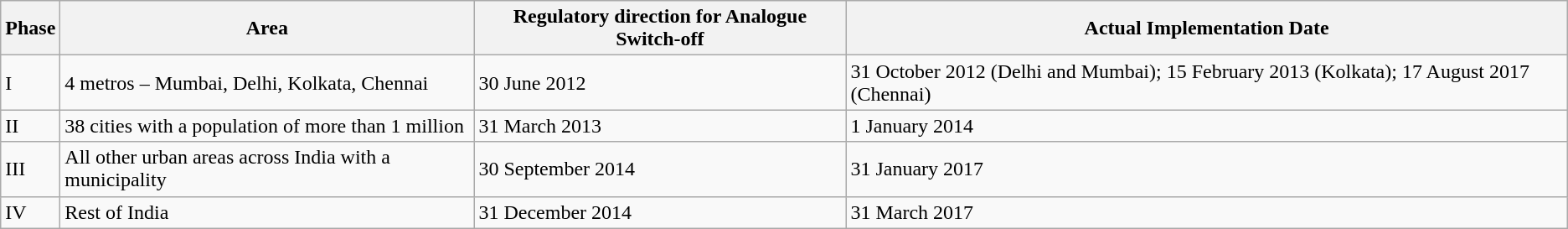<table class="wikitable">
<tr>
<th>Phase</th>
<th>Area</th>
<th>Regulatory direction for Analogue Switch-off</th>
<th>Actual Implementation Date</th>
</tr>
<tr>
<td>I</td>
<td>4 metros – Mumbai, Delhi, Kolkata, Chennai</td>
<td>30 June 2012</td>
<td>31 October 2012 (Delhi and Mumbai); 15 February 2013 (Kolkata); 17 August 2017 (Chennai)</td>
</tr>
<tr>
<td>II</td>
<td>38 cities with a population of more than 1 million</td>
<td>31 March 2013</td>
<td>1 January 2014</td>
</tr>
<tr>
<td>III</td>
<td>All other urban areas across India with a municipality</td>
<td>30 September 2014</td>
<td>31 January 2017</td>
</tr>
<tr>
<td>IV</td>
<td>Rest of India</td>
<td>31 December 2014</td>
<td>31 March 2017</td>
</tr>
</table>
